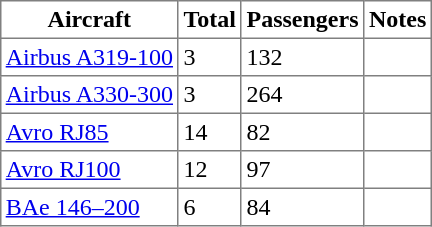<table class="toccolours" border="1" cellpadding="3" style="margin:1em auto; border-collapse:collapse">
<tr bgcolor=white>
<th>Aircraft</th>
<th>Total</th>
<th>Passengers</th>
<th>Notes</th>
</tr>
<tr>
<td><a href='#'>Airbus A319-100</a></td>
<td>3</td>
<td>132</td>
<td></td>
</tr>
<tr>
<td><a href='#'>Airbus A330-300</a></td>
<td>3</td>
<td>264</td>
<td></td>
</tr>
<tr>
<td><a href='#'>Avro RJ85</a></td>
<td>14</td>
<td>82</td>
<td></td>
</tr>
<tr>
<td><a href='#'>Avro RJ100</a></td>
<td>12</td>
<td>97</td>
<td></td>
</tr>
<tr>
<td><a href='#'>BAe 146–200</a></td>
<td>6</td>
<td>84</td>
<td></td>
</tr>
</table>
